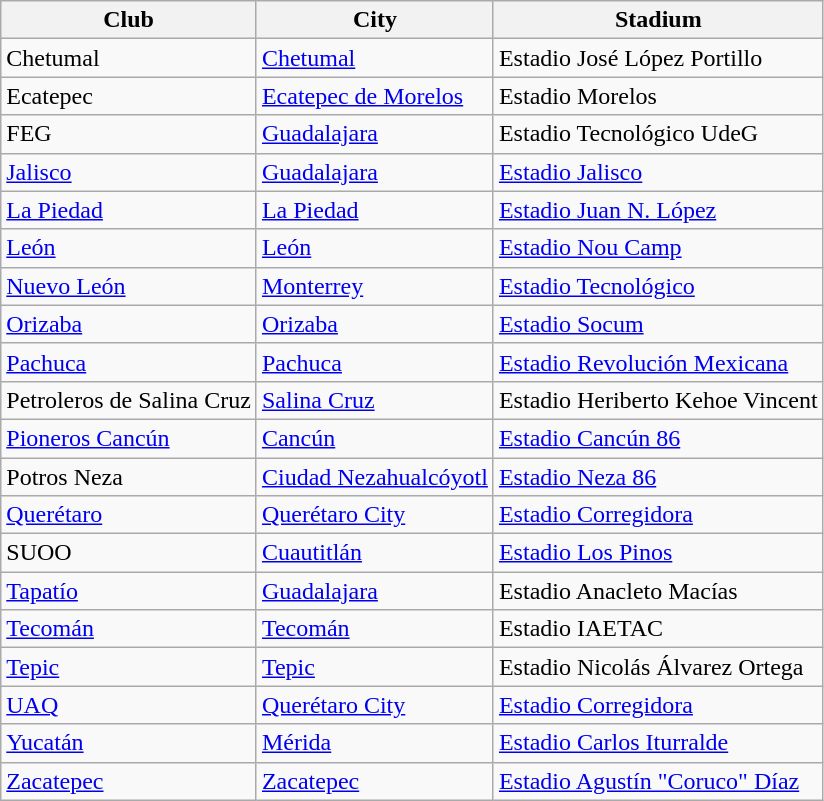<table class="wikitable sortable">
<tr>
<th>Club</th>
<th>City</th>
<th>Stadium</th>
</tr>
<tr>
<td>Chetumal</td>
<td><a href='#'>Chetumal</a></td>
<td>Estadio José López Portillo</td>
</tr>
<tr>
<td>Ecatepec</td>
<td><a href='#'>Ecatepec de Morelos</a></td>
<td>Estadio Morelos</td>
</tr>
<tr>
<td>FEG</td>
<td><a href='#'>Guadalajara</a></td>
<td>Estadio Tecnológico UdeG</td>
</tr>
<tr>
<td><a href='#'>Jalisco</a></td>
<td><a href='#'>Guadalajara</a></td>
<td><a href='#'>Estadio Jalisco</a></td>
</tr>
<tr>
<td><a href='#'>La Piedad</a></td>
<td><a href='#'>La Piedad</a></td>
<td><a href='#'>Estadio Juan N. López</a></td>
</tr>
<tr>
<td><a href='#'>León</a></td>
<td><a href='#'>León</a></td>
<td><a href='#'>Estadio Nou Camp</a></td>
</tr>
<tr>
<td><a href='#'>Nuevo León</a></td>
<td><a href='#'>Monterrey</a></td>
<td><a href='#'>Estadio Tecnológico</a></td>
</tr>
<tr>
<td><a href='#'>Orizaba</a></td>
<td><a href='#'>Orizaba</a></td>
<td><a href='#'>Estadio Socum</a></td>
</tr>
<tr>
<td><a href='#'>Pachuca</a></td>
<td><a href='#'>Pachuca</a></td>
<td><a href='#'>Estadio Revolución Mexicana</a></td>
</tr>
<tr>
<td>Petroleros de Salina Cruz</td>
<td><a href='#'>Salina Cruz</a></td>
<td>Estadio Heriberto Kehoe Vincent</td>
</tr>
<tr>
<td><a href='#'>Pioneros Cancún</a></td>
<td><a href='#'>Cancún</a></td>
<td><a href='#'>Estadio Cancún 86</a></td>
</tr>
<tr>
<td>Potros Neza</td>
<td><a href='#'>Ciudad Nezahualcóyotl</a></td>
<td><a href='#'>Estadio Neza 86</a></td>
</tr>
<tr>
<td><a href='#'>Querétaro</a></td>
<td><a href='#'>Querétaro City</a></td>
<td><a href='#'>Estadio Corregidora</a></td>
</tr>
<tr>
<td>SUOO</td>
<td><a href='#'>Cuautitlán</a></td>
<td><a href='#'>Estadio Los Pinos</a></td>
</tr>
<tr>
<td><a href='#'>Tapatío</a></td>
<td><a href='#'>Guadalajara</a></td>
<td>Estadio Anacleto Macías</td>
</tr>
<tr>
<td><a href='#'>Tecomán</a></td>
<td><a href='#'>Tecomán</a></td>
<td>Estadio IAETAC</td>
</tr>
<tr>
<td><a href='#'>Tepic</a></td>
<td><a href='#'>Tepic</a></td>
<td>Estadio Nicolás Álvarez Ortega</td>
</tr>
<tr>
<td><a href='#'>UAQ</a></td>
<td><a href='#'>Querétaro City</a></td>
<td><a href='#'>Estadio Corregidora</a></td>
</tr>
<tr>
<td><a href='#'>Yucatán</a></td>
<td><a href='#'>Mérida</a></td>
<td><a href='#'>Estadio Carlos Iturralde</a></td>
</tr>
<tr>
<td><a href='#'>Zacatepec</a></td>
<td><a href='#'>Zacatepec</a></td>
<td><a href='#'>Estadio Agustín "Coruco" Díaz</a></td>
</tr>
</table>
